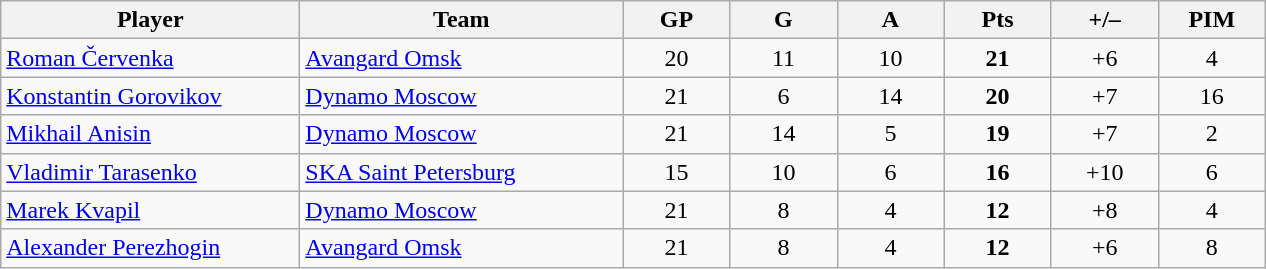<table class="wikitable sortable">
<tr>
<th style="width: 12em;">Player</th>
<th style="width: 13em;">Team</th>
<th style="width: 4em;">GP</th>
<th style="width: 4em;">G</th>
<th style="width: 4em;">A</th>
<th style="width: 4em;">Pts</th>
<th style="width: 4em;">+/–</th>
<th style="width: 4em;">PIM</th>
</tr>
<tr align="center">
<td align=left><a href='#'>Roman Červenka</a></td>
<td align=left><a href='#'>Avangard Omsk</a></td>
<td>20</td>
<td>11</td>
<td>10</td>
<td><strong>21</strong></td>
<td>+6</td>
<td>4</td>
</tr>
<tr align="center">
<td align=left><a href='#'>Konstantin Gorovikov</a></td>
<td align=left><a href='#'>Dynamo Moscow</a></td>
<td>21</td>
<td>6</td>
<td>14</td>
<td><strong>20</strong></td>
<td>+7</td>
<td>16</td>
</tr>
<tr align="center">
<td align=left><a href='#'>Mikhail Anisin</a></td>
<td align=left><a href='#'>Dynamo Moscow</a></td>
<td>21</td>
<td>14</td>
<td>5</td>
<td><strong>19</strong></td>
<td>+7</td>
<td>2</td>
</tr>
<tr align="center">
<td align=left><a href='#'>Vladimir Tarasenko</a></td>
<td align=left><a href='#'>SKA Saint Petersburg</a></td>
<td>15</td>
<td>10</td>
<td>6</td>
<td><strong>16</strong></td>
<td>+10</td>
<td>6</td>
</tr>
<tr align="center">
<td align=left><a href='#'>Marek Kvapil</a></td>
<td align=left><a href='#'>Dynamo Moscow</a></td>
<td>21</td>
<td>8</td>
<td>4</td>
<td><strong>12</strong></td>
<td>+8</td>
<td>4</td>
</tr>
<tr align="center">
<td align=left><a href='#'>Alexander Perezhogin</a></td>
<td align=left><a href='#'>Avangard Omsk</a></td>
<td>21</td>
<td>8</td>
<td>4</td>
<td><strong>12</strong></td>
<td>+6</td>
<td>8</td>
</tr>
</table>
